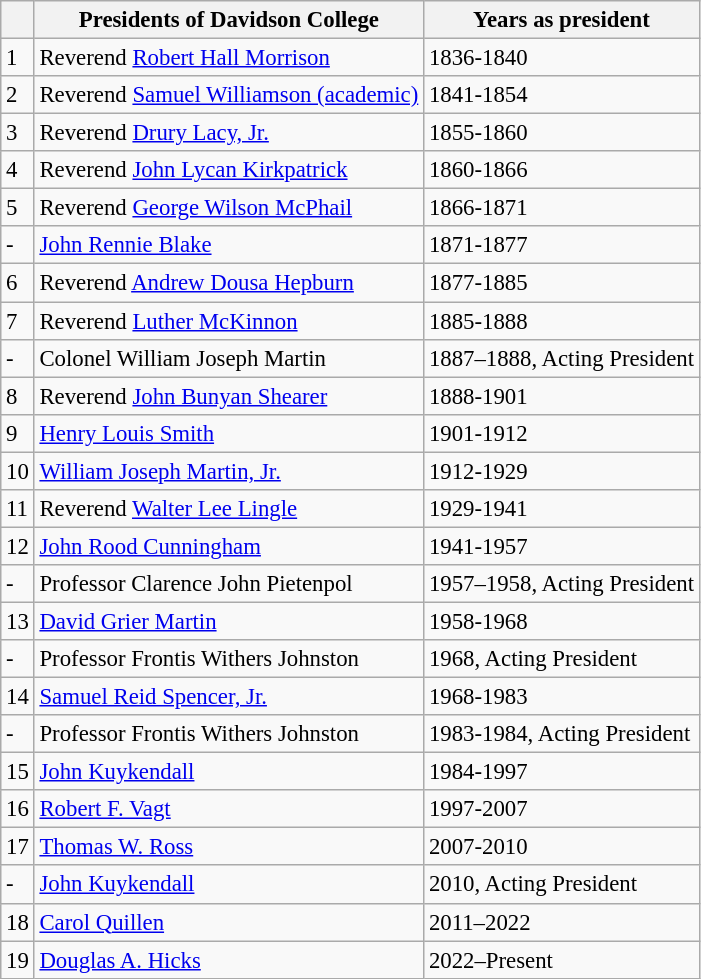<table class="wikitable" style="font-size: 95%;">
<tr>
<th></th>
<th>Presidents of Davidson College</th>
<th>Years as president</th>
</tr>
<tr>
<td>1</td>
<td>Reverend <a href='#'>Robert Hall Morrison</a></td>
<td>1836-1840</td>
</tr>
<tr>
<td>2</td>
<td>Reverend <a href='#'>Samuel Williamson (academic)</a></td>
<td>1841-1854</td>
</tr>
<tr>
<td>3</td>
<td>Reverend <a href='#'>Drury Lacy, Jr.</a></td>
<td>1855-1860</td>
</tr>
<tr>
<td>4</td>
<td>Reverend <a href='#'>John Lycan Kirkpatrick</a></td>
<td>1860-1866</td>
</tr>
<tr>
<td>5</td>
<td>Reverend <a href='#'>George Wilson McPhail</a></td>
<td>1866-1871</td>
</tr>
<tr>
<td>-</td>
<td><a href='#'>John Rennie Blake</a></td>
<td>1871-1877</td>
</tr>
<tr>
<td>6</td>
<td>Reverend <a href='#'>Andrew Dousa Hepburn</a></td>
<td>1877-1885</td>
</tr>
<tr>
<td>7</td>
<td>Reverend <a href='#'>Luther McKinnon</a></td>
<td>1885-1888</td>
</tr>
<tr>
<td>-</td>
<td>Colonel William Joseph Martin</td>
<td>1887–1888, Acting President</td>
</tr>
<tr>
<td>8</td>
<td>Reverend <a href='#'>John Bunyan Shearer</a></td>
<td>1888-1901</td>
</tr>
<tr>
<td>9</td>
<td><a href='#'>Henry Louis Smith</a></td>
<td>1901-1912</td>
</tr>
<tr>
<td>10</td>
<td><a href='#'>William Joseph Martin, Jr.</a></td>
<td>1912-1929</td>
</tr>
<tr>
<td>11</td>
<td>Reverend <a href='#'>Walter Lee Lingle</a></td>
<td>1929-1941</td>
</tr>
<tr>
<td>12</td>
<td><a href='#'>John Rood Cunningham</a></td>
<td>1941-1957</td>
</tr>
<tr>
<td>-</td>
<td>Professor Clarence John Pietenpol</td>
<td>1957–1958, Acting President</td>
</tr>
<tr>
<td>13</td>
<td><a href='#'>David Grier Martin</a></td>
<td>1958-1968</td>
</tr>
<tr>
<td>-</td>
<td>Professor Frontis Withers Johnston</td>
<td>1968, Acting President</td>
</tr>
<tr>
<td>14</td>
<td><a href='#'>Samuel Reid Spencer, Jr.</a></td>
<td>1968-1983</td>
</tr>
<tr>
<td>-</td>
<td>Professor Frontis Withers Johnston</td>
<td>1983-1984, Acting President</td>
</tr>
<tr>
<td>15</td>
<td><a href='#'>John Kuykendall</a></td>
<td>1984-1997</td>
</tr>
<tr>
<td>16</td>
<td><a href='#'>Robert F. Vagt</a></td>
<td>1997-2007</td>
</tr>
<tr>
<td>17</td>
<td><a href='#'>Thomas W. Ross</a></td>
<td>2007-2010</td>
</tr>
<tr>
<td>-</td>
<td><a href='#'>John Kuykendall</a></td>
<td>2010, Acting President</td>
</tr>
<tr>
<td>18</td>
<td><a href='#'>Carol Quillen</a></td>
<td>2011–2022</td>
</tr>
<tr>
<td>19</td>
<td><a href='#'>Douglas A. Hicks</a></td>
<td>2022–Present</td>
</tr>
</table>
